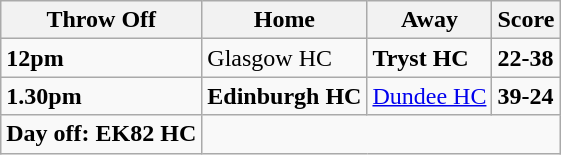<table class="wikitable">
<tr>
<th><strong>Throw Off</strong></th>
<th><strong>Home</strong></th>
<th><strong>Away</strong></th>
<th><strong>Score</strong></th>
</tr>
<tr>
<td><strong>12pm</strong></td>
<td>Glasgow HC</td>
<td><strong>Tryst HC</strong></td>
<td><strong>22-38</strong></td>
</tr>
<tr>
<td><strong>1.30pm</strong></td>
<td><strong>Edinburgh HC</strong></td>
<td><a href='#'>Dundee HC</a></td>
<td><strong>39-24</strong></td>
</tr>
<tr>
<td><strong>Day off: EK82 HC</strong></td>
</tr>
</table>
